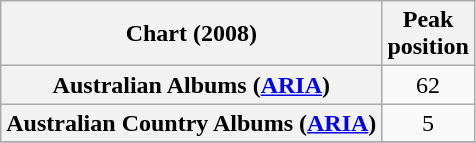<table class="wikitable sortable plainrowheaders" style="text-align:center">
<tr>
<th scope="col">Chart (2008)</th>
<th scope="col">Peak<br> position</th>
</tr>
<tr>
<th scope="row">Australian Albums (<a href='#'>ARIA</a>)</th>
<td>62</td>
</tr>
<tr>
<th scope="row">Australian Country Albums (<a href='#'>ARIA</a>)</th>
<td>5</td>
</tr>
<tr>
</tr>
</table>
